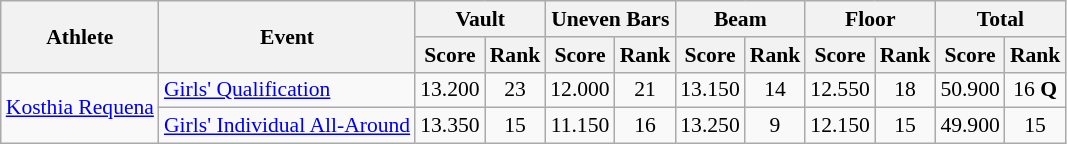<table class="wikitable" border="1" style="font-size:90%">
<tr>
<th rowspan=2>Athlete</th>
<th rowspan=2>Event</th>
<th colspan=2>Vault</th>
<th colspan=2>Uneven Bars</th>
<th colspan=2>Beam</th>
<th colspan=2>Floor</th>
<th colspan=2>Total</th>
</tr>
<tr>
<th>Score</th>
<th>Rank</th>
<th>Score</th>
<th>Rank</th>
<th>Score</th>
<th>Rank</th>
<th>Score</th>
<th>Rank</th>
<th>Score</th>
<th>Rank</th>
</tr>
<tr>
<td rowspan=2><a href='#'>Kosthia Requena</a></td>
<td><a href='#'>Girls' Qualification</a></td>
<td align=center>13.200</td>
<td align=center>23</td>
<td align=center>12.000</td>
<td align=center>21</td>
<td align=center>13.150</td>
<td align=center>14</td>
<td align=center>12.550</td>
<td align=center>18</td>
<td align=center>50.900</td>
<td align=center>16 <strong>Q</strong></td>
</tr>
<tr>
<td><a href='#'>Girls' Individual All-Around</a></td>
<td align=center>13.350</td>
<td align=center>15</td>
<td align=center>11.150</td>
<td align=center>16</td>
<td align=center>13.250</td>
<td align=center>9</td>
<td align=center>12.150</td>
<td align=center>15</td>
<td align=center>49.900</td>
<td align=center>15</td>
</tr>
</table>
